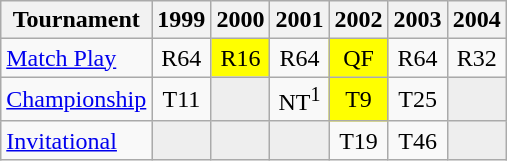<table class="wikitable" style="text-align:center;">
<tr>
<th>Tournament</th>
<th>1999</th>
<th>2000</th>
<th>2001</th>
<th>2002</th>
<th>2003</th>
<th>2004</th>
</tr>
<tr>
<td align="left"><a href='#'>Match Play</a></td>
<td>R64</td>
<td style="background:yellow;">R16</td>
<td>R64</td>
<td style="background:yellow;">QF</td>
<td>R64</td>
<td>R32</td>
</tr>
<tr>
<td align="left"><a href='#'>Championship</a></td>
<td>T11</td>
<td style="background:#eeeeee;"></td>
<td>NT<sup>1</sup></td>
<td style="background:yellow;">T9</td>
<td>T25</td>
<td style="background:#eeeeee;"></td>
</tr>
<tr>
<td align="left"><a href='#'>Invitational</a></td>
<td style="background:#eeeeee;"></td>
<td style="background:#eeeeee;"></td>
<td style="background:#eeeeee;"></td>
<td>T19</td>
<td>T46</td>
<td style="background:#eeeeee;"></td>
</tr>
</table>
